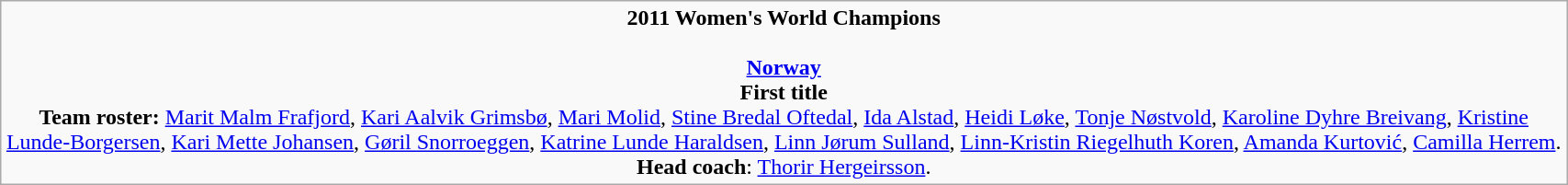<table class="wikitable" width=90%>
<tr align=center>
<td><strong>2011 Women's World Champions</strong><br><br><strong><a href='#'>Norway</a></strong><br><strong>First title</strong><br><strong>Team roster:</strong> <a href='#'>Marit Malm Frafjord</a>, <a href='#'>Kari Aalvik Grimsbø</a>, <a href='#'>Mari Molid</a>, <a href='#'>Stine Bredal Oftedal</a>, <a href='#'>Ida Alstad</a>, <a href='#'>Heidi Løke</a>, <a href='#'>Tonje Nøstvold</a>, <a href='#'>Karoline Dyhre Breivang</a>, <a href='#'>Kristine Lunde-Borgersen</a>, <a href='#'>Kari Mette Johansen</a>, <a href='#'>Gøril Snorroeggen</a>, <a href='#'>Katrine Lunde Haraldsen</a>, <a href='#'>Linn Jørum Sulland</a>, <a href='#'>Linn-Kristin Riegelhuth Koren</a>, <a href='#'>Amanda Kurtović</a>, <a href='#'>Camilla Herrem</a>.<br><strong>Head coach</strong>: <a href='#'>Thorir Hergeirsson</a>.</td>
</tr>
</table>
